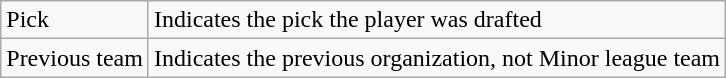<table class="wikitable" border="1">
<tr>
<td>Pick</td>
<td>Indicates the pick the player was drafted</td>
</tr>
<tr>
<td>Previous team</td>
<td>Indicates the previous organization, not Minor league team</td>
</tr>
</table>
